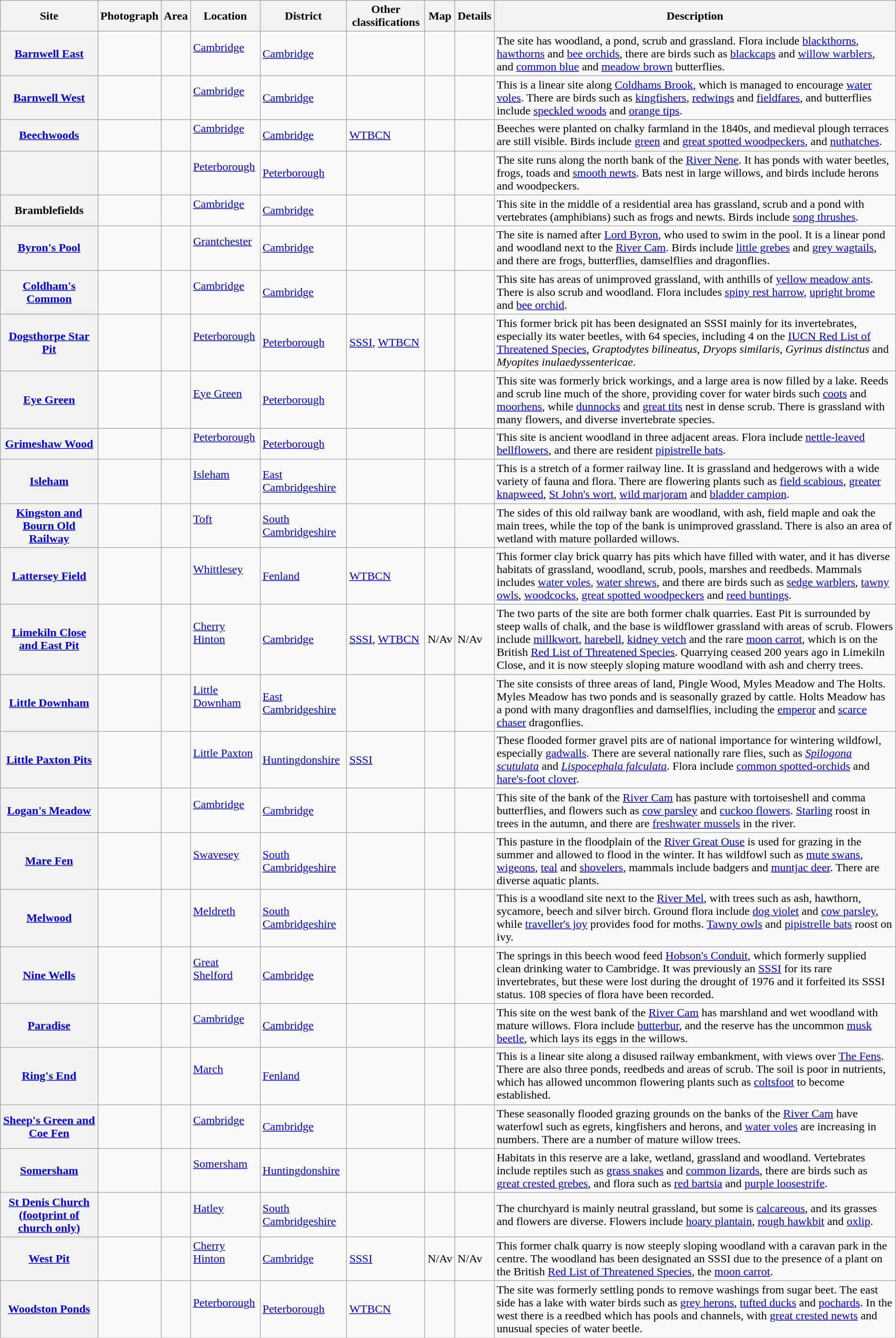<table class="wikitable sortable plainrowheaders">
<tr>
<th scope="col">Site</th>
<th scope="col" class="unsortable">Photograph</th>
<th scope="col" data-sort-type="number">Area</th>
<th scope="col">Location</th>
<th scope="col">District</th>
<th scope="col">Other classifications</th>
<th scope="col" class="unsortable">Map</th>
<th scope="col" class="unsortable">Details</th>
<th scope="col" class="unsortable">Description</th>
</tr>
<tr>
<th scope="row"><a href='#'>Barnwell East</a></th>
<td></td>
<td></td>
<td><a href='#'>Cambridge</a><br> <br> </td>
<td><a href='#'>Cambridge</a></td>
<td></td>
<td></td>
<td></td>
<td>The site has woodland, a pond, scrub and grassland. Flora include <a href='#'>blackthorns</a>, <a href='#'>hawthorns</a> and <a href='#'>bee orchids</a>, there are birds such as <a href='#'>blackcaps</a> and <a href='#'>willow warblers</a>, and <a href='#'>common blue</a> and <a href='#'>meadow brown</a> butterflies.</td>
</tr>
<tr>
<th scope="row"><a href='#'>Barnwell West</a></th>
<td></td>
<td></td>
<td><a href='#'>Cambridge</a><br> <br> </td>
<td><a href='#'>Cambridge</a></td>
<td></td>
<td></td>
<td> </td>
<td>This is a linear site along <a href='#'>Coldhams Brook</a>, which is managed to encourage <a href='#'>water voles</a>. There are birds such as  <a href='#'>kingfishers</a>, <a href='#'>redwings</a> and <a href='#'>fieldfares</a>, and butterflies include <a href='#'>speckled woods</a> and <a href='#'>orange tips</a>.</td>
</tr>
<tr>
<th scope="row"><a href='#'>Beechwoods</a></th>
<td></td>
<td></td>
<td><a href='#'>Cambridge</a><br> <br> </td>
<td><a href='#'>Cambridge</a></td>
<td><a href='#'>WTBCN</a></td>
<td></td>
<td></td>
<td>Beeches were planted on chalky farmland in the 1840s, and medieval plough terraces are still visible. Birds include <a href='#'>green</a> and <a href='#'>great spotted woodpeckers</a>, and <a href='#'>nuthatches</a>.</td>
</tr>
<tr>
<th scope="row"></th>
<td></td>
<td></td>
<td><a href='#'>Peterborough</a><br> <br> </td>
<td><a href='#'>Peterborough</a></td>
<td></td>
<td></td>
<td></td>
<td>The site runs along the north bank of the <a href='#'>River Nene</a>. It has ponds with water beetles, frogs, toads and <a href='#'>smooth newts</a>. Bats nest in large willows, and birds include herons and woodpeckers.</td>
</tr>
<tr>
<th scope="row">Bramblefields</th>
<td></td>
<td></td>
<td><a href='#'>Cambridge</a><br> <br> </td>
<td><a href='#'>Cambridge</a></td>
<td></td>
<td></td>
<td> </td>
<td>This site in the middle of a residential area has grassland, scrub and a pond with vertebrates (amphibians) such as frogs and newts. Birds include <a href='#'>song thrushes</a>.</td>
</tr>
<tr>
<th scope="row"><a href='#'>Byron's Pool</a></th>
<td></td>
<td></td>
<td><a href='#'>Grantchester</a><br> <br> </td>
<td><a href='#'>Cambridge</a></td>
<td></td>
<td></td>
<td> </td>
<td>The site is named after <a href='#'>Lord Byron</a>, who used to swim in the pool. It is a linear pond and woodland next to the <a href='#'>River Cam</a>. Birds include <a href='#'>little grebes</a> and <a href='#'>grey wagtails</a>, and there are frogs, butterflies, damselflies and dragonflies.</td>
</tr>
<tr>
<th scope="row"><a href='#'>Coldham's Common</a></th>
<td></td>
<td></td>
<td><a href='#'>Cambridge</a><br> <br> </td>
<td><a href='#'>Cambridge</a></td>
<td></td>
<td></td>
<td> </td>
<td>This site has areas of unimproved grassland, with anthills of <a href='#'>yellow meadow ants</a>. There is also scrub and woodland. Flora includes <a href='#'>spiny rest harrow</a>, <a href='#'>upright brome</a> and <a href='#'>bee orchid</a>.</td>
</tr>
<tr>
<th scope="row"><a href='#'>Dogsthorpe Star Pit</a></th>
<td></td>
<td></td>
<td><a href='#'>Peterborough</a><br> <br> </td>
<td><a href='#'>Peterborough</a></td>
<td><a href='#'>SSSI</a>, <a href='#'>WTBCN</a></td>
<td></td>
<td> </td>
<td>This former brick pit has been designated an SSSI mainly for its invertebrates, especially its water beetles, with 64 species, including 4 on the <a href='#'>IUCN Red List of Threatened Species</a>, <em>Graptodytes bilineatus</em>, <em>Dryops similaris</em>, <em>Gyrinus distinctus</em> and <em>Myopites inulaedyssentericae</em>.</td>
</tr>
<tr>
<th scope="row"><a href='#'>Eye Green</a></th>
<td></td>
<td></td>
<td><a href='#'>Eye Green</a><br> <br> </td>
<td><a href='#'>Peterborough</a></td>
<td></td>
<td></td>
<td></td>
<td>This site was formerly brick workings, and a large area is now filled by a lake. Reeds and scrub line much of the shore, providing cover for water birds such <a href='#'>coots</a> and <a href='#'>moorhens</a>, while <a href='#'>dunnocks</a> and <a href='#'>great tits</a> nest in dense scrub. There is grassland with many flowers, and diverse invertebrate species.</td>
</tr>
<tr>
<th scope="row"><a href='#'>Grimeshaw Wood</a></th>
<td></td>
<td></td>
<td><a href='#'>Peterborough</a><br> <br> </td>
<td><a href='#'>Peterborough</a></td>
<td></td>
<td></td>
<td></td>
<td>This site is ancient woodland in three adjacent areas. Flora include <a href='#'>nettle-leaved bellflowers</a>, and there are resident <a href='#'>pipistrelle bats</a>.</td>
</tr>
<tr>
<th scope="row"><a href='#'>Isleham</a></th>
<td></td>
<td></td>
<td><a href='#'>Isleham</a><br> <br> </td>
<td><a href='#'>East Cambridgeshire</a></td>
<td></td>
<td></td>
<td></td>
<td>This is a stretch of a former railway line. It is grassland and hedgerows with a wide variety of fauna and flora. There are flowering plants such as <a href='#'>field scabious</a>, <a href='#'>greater knapweed</a>, <a href='#'>St John's wort</a>, <a href='#'>wild marjoram</a> and <a href='#'>bladder campion</a>.</td>
</tr>
<tr>
<th scope="row"><a href='#'>Kingston and Bourn Old Railway</a></th>
<td></td>
<td></td>
<td><a href='#'>Toft</a><br> <br> </td>
<td><a href='#'>South Cambridgeshire</a></td>
<td></td>
<td></td>
<td></td>
<td>The sides of this old railway bank are woodland, with ash, field maple and oak the main trees, while the top of the bank is unimproved grassland. There is also an area of wetland with mature pollarded willows.</td>
</tr>
<tr>
<th scope="row"><a href='#'>Lattersey Field</a></th>
<td></td>
<td></td>
<td><a href='#'>Whittlesey</a><br> <br> </td>
<td><a href='#'>Fenland</a></td>
<td><a href='#'>WTBCN</a></td>
<td></td>
<td></td>
<td>This former clay brick quarry has pits which have filled with water, and it has diverse habitats of grassland, woodland, scrub, pools, marshes and reedbeds. Mammals includes <a href='#'>water voles</a>, <a href='#'>water shrews</a>, and there are birds such as <a href='#'>sedge warblers</a>, <a href='#'>tawny owls</a>, <a href='#'>woodcocks</a>, <a href='#'>great spotted woodpeckers</a> and <a href='#'>reed buntings</a>.</td>
</tr>
<tr>
<th scope="row"><a href='#'>Limekiln Close and East Pit</a></th>
<td></td>
<td></td>
<td><a href='#'>Cherry Hinton</a><br> <br> </td>
<td><a href='#'>Cambridge</a></td>
<td><a href='#'>SSSI</a>, <a href='#'>WTBCN</a></td>
<td>N/Av</td>
<td>N/Av</td>
<td>The two parts of the site are both former chalk quarries. East Pit is surrounded by steep walls of chalk, and the base is wildflower grassland with areas of scrub. Flowers include <a href='#'>millkwort</a>, <a href='#'>harebell</a>, <a href='#'>kidney vetch</a> and the rare <a href='#'>moon carrot</a>, which is on the British <a href='#'>Red List of Threatened Species</a>. Quarrying ceased 200 years ago in Limekiln Close, and it is now steeply sloping mature woodland with ash and cherry trees.</td>
</tr>
<tr>
<th scope="row"><a href='#'>Little Downham</a></th>
<td></td>
<td></td>
<td><a href='#'>Little Downham</a><br> <br> </td>
<td><a href='#'>East Cambridgeshire</a></td>
<td></td>
<td></td>
<td></td>
<td>The site consists of three areas of land, Pingle Wood, Myles Meadow and The Holts. Myles Meadow has two ponds and is seasonally grazed by cattle. Holts Meadow has a pond with many dragonflies and damselflies, including the <a href='#'>emperor</a> and <a href='#'>scarce chaser</a> dragonflies.</td>
</tr>
<tr>
<th scope="row"><a href='#'>Little Paxton Pits</a></th>
<td></td>
<td></td>
<td><a href='#'>Little Paxton</a><br> <br> </td>
<td><a href='#'>Huntingdonshire</a></td>
<td><a href='#'>SSSI</a></td>
<td></td>
<td> </td>
<td>These flooded former gravel pits are of national importance for wintering wildfowl, especially <a href='#'>gadwalls</a>. There are several nationally rare flies, such as <em><a href='#'>Spilogona scutulata</a></em> and <em><a href='#'>Lispocephala falculata</a></em>. Flora include <a href='#'>common spotted-orchids</a> and <a href='#'>hare's-foot clover</a>.</td>
</tr>
<tr>
<th scope="row"><a href='#'>Logan's Meadow</a></th>
<td></td>
<td></td>
<td><a href='#'>Cambridge</a><br> <br> </td>
<td><a href='#'>Cambridge</a></td>
<td></td>
<td></td>
<td></td>
<td>This site of the bank of the <a href='#'>River Cam</a> has pasture with tortoiseshell and comma butterflies, and flowers such as <a href='#'>cow parsley</a> and <a href='#'>cuckoo flowers</a>. <a href='#'>Starling</a> roost in trees in the autumn, and there are <a href='#'>freshwater mussels</a> in the river.</td>
</tr>
<tr>
<th scope="row"><a href='#'>Mare Fen</a></th>
<td></td>
<td></td>
<td><a href='#'>Swavesey</a><br> <br> </td>
<td><a href='#'>South Cambridgeshire</a></td>
<td></td>
<td></td>
<td></td>
<td>This pasture in the floodplain of the <a href='#'>River Great Ouse</a> is used for grazing in the summer and allowed to flood in the winter. It has wildfowl such as <a href='#'>mute swans</a>, <a href='#'>wigeons</a>, <a href='#'>teal</a> and <a href='#'>shovelers</a>, mammals include badgers and <a href='#'>muntjac deer</a>. There are diverse aquatic plants.</td>
</tr>
<tr>
<th scope="row"><a href='#'>Melwood</a></th>
<td></td>
<td></td>
<td><a href='#'>Meldreth</a><br> <br> </td>
<td><a href='#'>South Cambridgeshire</a></td>
<td></td>
<td></td>
<td></td>
<td>This is a woodland site next to the <a href='#'>River Mel</a>, with trees such as ash, hawthorn, sycamore, beech and silver birch. Ground flora include <a href='#'>dog violet</a> and <a href='#'>cow parsley</a>, while <a href='#'>traveller's joy</a> provides food for moths. <a href='#'>Tawny owls</a> and <a href='#'>pipistrelle bats</a> roost on ivy.</td>
</tr>
<tr>
<th scope="row"><a href='#'>Nine Wells</a></th>
<td></td>
<td></td>
<td><a href='#'>Great Shelford</a><br> <br> </td>
<td><a href='#'>Cambridge</a></td>
<td></td>
<td></td>
<td></td>
<td>The springs in this beech wood feed <a href='#'>Hobson's Conduit</a>, which formerly supplied clean drinking water to Cambridge. It was previously an <a href='#'>SSSI</a> for its rare invertebrates, but these were lost during the drought of 1976 and it forfeited its SSSI status. 108 species of flora have been recorded.</td>
</tr>
<tr>
<th scope="row"><a href='#'>Paradise</a></th>
<td></td>
<td></td>
<td><a href='#'>Cambridge</a><br> <br> </td>
<td><a href='#'>Cambridge</a></td>
<td></td>
<td></td>
<td></td>
<td>This site on the west bank of the <a href='#'>River Cam</a> has marshland and wet woodland with mature willows. Flora include <a href='#'>butterbur</a>, and the reserve has the uncommon <a href='#'>musk beetle</a>, which lays its eggs in the willows.</td>
</tr>
<tr>
<th scope="row"><a href='#'>Ring's End</a></th>
<td></td>
<td></td>
<td><a href='#'>March</a><br> <br> </td>
<td><a href='#'>Fenland</a></td>
<td></td>
<td></td>
<td></td>
<td>This is a linear site along a disused railway embankment, with views over <a href='#'>The Fens</a>. There are also three ponds, reedbeds and areas of scrub. The soil is poor in nutrients, which has allowed uncommon flowering plants such as <a href='#'>coltsfoot</a> to become established.</td>
</tr>
<tr>
<th scope="row"><a href='#'>Sheep's Green and Coe Fen</a></th>
<td></td>
<td></td>
<td><a href='#'>Cambridge</a><br> <br> </td>
<td><a href='#'>Cambridge</a></td>
<td></td>
<td></td>
<td></td>
<td>These seasonally flooded grazing grounds on the banks of the <a href='#'>River Cam</a> have waterfowl such as egrets, kingfishers and herons, and <a href='#'>water voles</a> are increasing in numbers. There are a number of mature willow trees.</td>
</tr>
<tr>
<th scope="row"><a href='#'>Somersham</a></th>
<td></td>
<td></td>
<td><a href='#'>Somersham</a><br> <br> </td>
<td><a href='#'>Huntingdonshire</a></td>
<td></td>
<td></td>
<td></td>
<td>Habitats in this reserve are a lake, wetland, grassland and woodland. Vertebrates include reptiles such as <a href='#'>grass snakes</a> and <a href='#'>common lizards</a>, there are birds such as <a href='#'>great crested grebes</a>, and flora such as <a href='#'>red bartsia</a> and <a href='#'>purple loosestrife</a>.</td>
</tr>
<tr>
<th scope="row"><a href='#'>St Denis Church (footprint of church only)</a></th>
<td></td>
<td></td>
<td><a href='#'>Hatley</a><br> <br> </td>
<td><a href='#'>South Cambridgeshire</a></td>
<td></td>
<td></td>
<td></td>
<td>The churchyard is mainly neutral grassland, but some is <a href='#'>calcareous</a>, and its grasses and flowers are diverse. Flowers include <a href='#'>hoary plantain</a>, <a href='#'>rough hawkbit</a> and <a href='#'>oxlip</a>.</td>
</tr>
<tr>
<th scope="row"><a href='#'>West Pit</a></th>
<td></td>
<td></td>
<td><a href='#'>Cherry Hinton</a><br> <br> </td>
<td><a href='#'>Cambridge</a></td>
<td><a href='#'>SSSI</a></td>
<td>N/Av</td>
<td>N/Av</td>
<td>This former chalk quarry is now steeply sloping woodland with a caravan park in the centre. The woodland has been designated an SSSI due to the presence of a plant on the British <a href='#'>Red List of Threatened Species</a>, the <a href='#'>moon carrot</a>.</td>
</tr>
<tr>
<th scope="row"><a href='#'>Woodston Ponds</a></th>
<td></td>
<td></td>
<td><a href='#'>Peterborough</a><br> <br> </td>
<td><a href='#'>Peterborough</a></td>
<td><a href='#'>WTBCN</a></td>
<td></td>
<td></td>
<td>The site was formerly settling ponds to remove washings from sugar beet. The east side has a lake with water birds such as <a href='#'>grey herons</a>, <a href='#'>tufted ducks</a> and <a href='#'>pochards</a>. In the west there is a reedbed which has pools and channels, with <a href='#'>great crested newts</a> and unusual species of water beetle.</td>
</tr>
</table>
